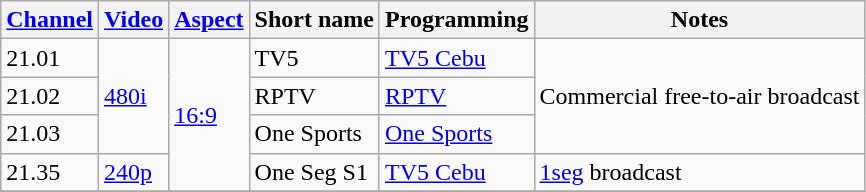<table class="wikitable">
<tr>
<th><a href='#'>Channel</a></th>
<th><a href='#'>Video</a></th>
<th><a href='#'>Aspect</a></th>
<th>Short name</th>
<th>Programming</th>
<th>Notes</th>
</tr>
<tr>
<td>21.01</td>
<td rowspan="3"><a href='#'>480i</a></td>
<td rowspan="4"><a href='#'>16:9</a></td>
<td>TV5</td>
<td><a href='#'>TV5 Cebu</a> </td>
<td rowspan="3">Commercial free-to-air broadcast</td>
</tr>
<tr>
<td>21.02</td>
<td>RPTV</td>
<td><a href='#'>RPTV</a></td>
</tr>
<tr>
<td>21.03</td>
<td>One Sports</td>
<td><a href='#'>One Sports</a></td>
</tr>
<tr>
<td>21.35</td>
<td><a href='#'>240p</a></td>
<td>One Seg S1</td>
<td><a href='#'>TV5 Cebu</a></td>
<td><a href='#'>1seg</a> broadcast</td>
</tr>
<tr>
</tr>
</table>
